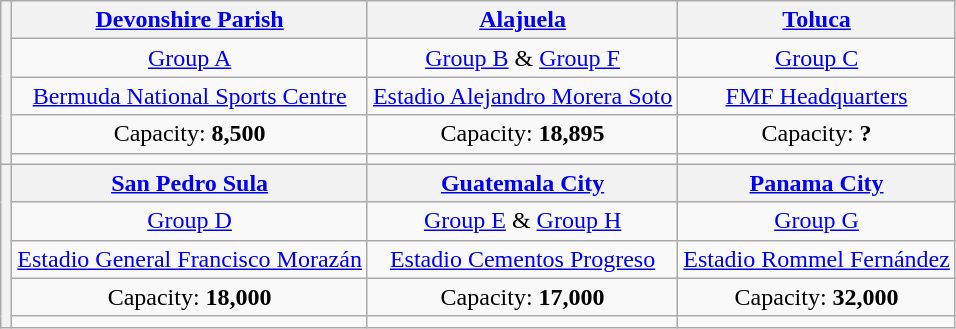<table class="wikitable" style="text-align:center">
<tr>
<th rowspan="5"></th>
<th> <a href='#'>Devonshire Parish</a></th>
<th> <a href='#'>Alajuela</a></th>
<th> <a href='#'>Toluca</a></th>
</tr>
<tr>
<td><a href='#'>Group A</a></td>
<td><a href='#'>Group B</a> & <a href='#'>Group F</a></td>
<td><a href='#'>Group C</a></td>
</tr>
<tr>
<td><a href='#'>Bermuda National Sports Centre</a></td>
<td><a href='#'>Estadio Alejandro Morera Soto</a></td>
<td><a href='#'>FMF Headquarters</a></td>
</tr>
<tr>
<td>Capacity: <strong>8,500</strong></td>
<td>Capacity: <strong>18,895</strong></td>
<td>Capacity: <strong>?</strong></td>
</tr>
<tr>
<td></td>
<td></td>
<td></td>
</tr>
<tr>
<th rowspan="5"></th>
<th> <a href='#'>San Pedro Sula</a></th>
<th> <a href='#'>Guatemala City</a></th>
<th> <a href='#'>Panama City</a></th>
</tr>
<tr>
<td><a href='#'>Group D</a></td>
<td><a href='#'>Group E</a> & <a href='#'>Group H</a></td>
<td><a href='#'>Group G</a></td>
</tr>
<tr>
<td><a href='#'>Estadio General Francisco Morazán</a></td>
<td><a href='#'>Estadio Cementos Progreso</a></td>
<td><a href='#'>Estadio Rommel Fernández</a></td>
</tr>
<tr>
<td>Capacity: <strong>18,000</strong></td>
<td>Capacity: <strong>17,000</strong></td>
<td>Capacity: <strong>32,000</strong></td>
</tr>
<tr>
<td></td>
<td></td>
<td></td>
</tr>
</table>
